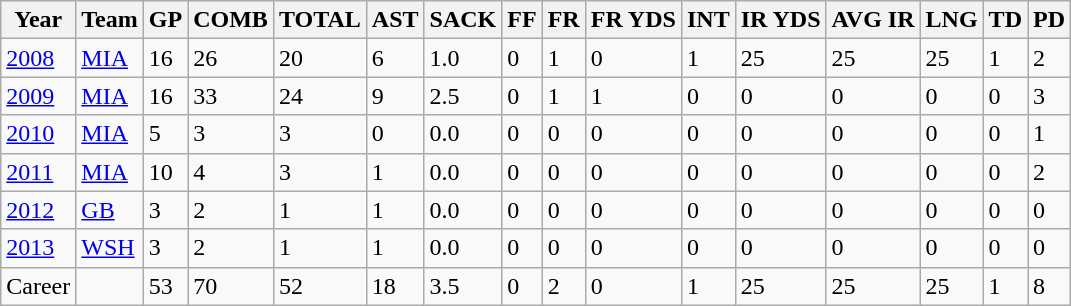<table class="wikitable">
<tr>
<th>Year</th>
<th>Team</th>
<th>GP</th>
<th>COMB</th>
<th>TOTAL</th>
<th>AST</th>
<th>SACK</th>
<th>FF</th>
<th>FR</th>
<th>FR YDS</th>
<th>INT</th>
<th>IR YDS</th>
<th>AVG IR</th>
<th>LNG</th>
<th>TD</th>
<th>PD</th>
</tr>
<tr>
<td><a href='#'>2008</a></td>
<td><a href='#'>MIA</a></td>
<td>16</td>
<td>26</td>
<td>20</td>
<td>6</td>
<td>1.0</td>
<td>0</td>
<td>1</td>
<td>0</td>
<td>1</td>
<td>25</td>
<td>25</td>
<td>25</td>
<td>1</td>
<td>2</td>
</tr>
<tr>
<td><a href='#'>2009</a></td>
<td><a href='#'>MIA</a></td>
<td>16</td>
<td>33</td>
<td>24</td>
<td>9</td>
<td>2.5</td>
<td>0</td>
<td>1</td>
<td>1</td>
<td>0</td>
<td>0</td>
<td>0</td>
<td>0</td>
<td>0</td>
<td>3</td>
</tr>
<tr>
<td><a href='#'>2010</a></td>
<td><a href='#'>MIA</a></td>
<td>5</td>
<td>3</td>
<td>3</td>
<td>0</td>
<td>0.0</td>
<td>0</td>
<td>0</td>
<td>0</td>
<td>0</td>
<td>0</td>
<td>0</td>
<td>0</td>
<td>0</td>
<td>1</td>
</tr>
<tr>
<td><a href='#'>2011</a></td>
<td><a href='#'>MIA</a></td>
<td>10</td>
<td>4</td>
<td>3</td>
<td>1</td>
<td>0.0</td>
<td>0</td>
<td>0</td>
<td>0</td>
<td>0</td>
<td>0</td>
<td>0</td>
<td>0</td>
<td>0</td>
<td>2</td>
</tr>
<tr>
<td><a href='#'>2012</a></td>
<td><a href='#'>GB</a></td>
<td>3</td>
<td>2</td>
<td>1</td>
<td>1</td>
<td>0.0</td>
<td>0</td>
<td>0</td>
<td>0</td>
<td>0</td>
<td>0</td>
<td>0</td>
<td>0</td>
<td>0</td>
<td>0</td>
</tr>
<tr>
<td><a href='#'>2013</a></td>
<td><a href='#'>WSH</a></td>
<td>3</td>
<td>2</td>
<td>1</td>
<td>1</td>
<td>0.0</td>
<td>0</td>
<td>0</td>
<td>0</td>
<td>0</td>
<td>0</td>
<td>0</td>
<td>0</td>
<td>0</td>
<td>0</td>
</tr>
<tr>
<td>Career</td>
<td></td>
<td>53</td>
<td>70</td>
<td>52</td>
<td>18</td>
<td>3.5</td>
<td>0</td>
<td>2</td>
<td>0</td>
<td>1</td>
<td>25</td>
<td>25</td>
<td>25</td>
<td>1</td>
<td>8</td>
</tr>
</table>
